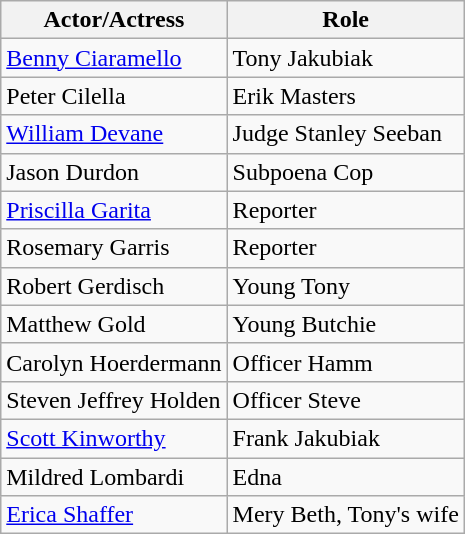<table class="wikitable sortable">
<tr>
<th>Actor/Actress</th>
<th>Role</th>
</tr>
<tr>
<td><a href='#'>Benny Ciaramello</a></td>
<td>Tony Jakubiak</td>
</tr>
<tr>
<td>Peter Cilella</td>
<td>Erik Masters</td>
</tr>
<tr>
<td><a href='#'>William Devane</a></td>
<td>Judge Stanley Seeban</td>
</tr>
<tr>
<td>Jason Durdon</td>
<td>Subpoena Cop</td>
</tr>
<tr>
<td><a href='#'>Priscilla Garita</a></td>
<td>Reporter</td>
</tr>
<tr>
<td>Rosemary Garris</td>
<td>Reporter</td>
</tr>
<tr>
<td>Robert Gerdisch</td>
<td>Young Tony</td>
</tr>
<tr>
<td>Matthew Gold</td>
<td>Young Butchie</td>
</tr>
<tr>
<td>Carolyn Hoerdermann</td>
<td>Officer Hamm</td>
</tr>
<tr>
<td>Steven Jeffrey Holden</td>
<td>Officer Steve</td>
</tr>
<tr>
<td><a href='#'>Scott Kinworthy</a></td>
<td>Frank Jakubiak</td>
</tr>
<tr>
<td>Mildred Lombardi</td>
<td>Edna</td>
</tr>
<tr>
<td><a href='#'>Erica Shaffer</a></td>
<td>Mery Beth, Tony's wife</td>
</tr>
</table>
